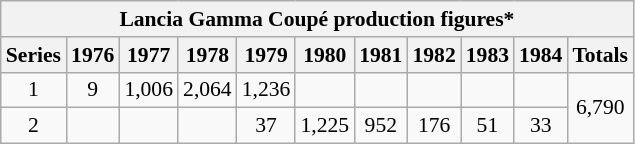<table class="wikitable" style="text-align:center; font-size:90%;">
<tr>
<th colspan=15>Lancia Gamma Coupé production figures*</th>
</tr>
<tr>
<th>Series</th>
<th>1976</th>
<th>1977</th>
<th>1978</th>
<th>1979</th>
<th>1980</th>
<th>1981</th>
<th>1982</th>
<th>1983</th>
<th>1984</th>
<th>Totals</th>
</tr>
<tr>
<td>1</td>
<td>9</td>
<td>1,006</td>
<td>2,064</td>
<td>1,236</td>
<td></td>
<td></td>
<td></td>
<td></td>
<td></td>
<td rowspan="2">6,790</td>
</tr>
<tr>
<td>2</td>
<td></td>
<td></td>
<td></td>
<td>37</td>
<td>1,225</td>
<td>952</td>
<td>176</td>
<td>51</td>
<td>33</td>
</tr>
</table>
